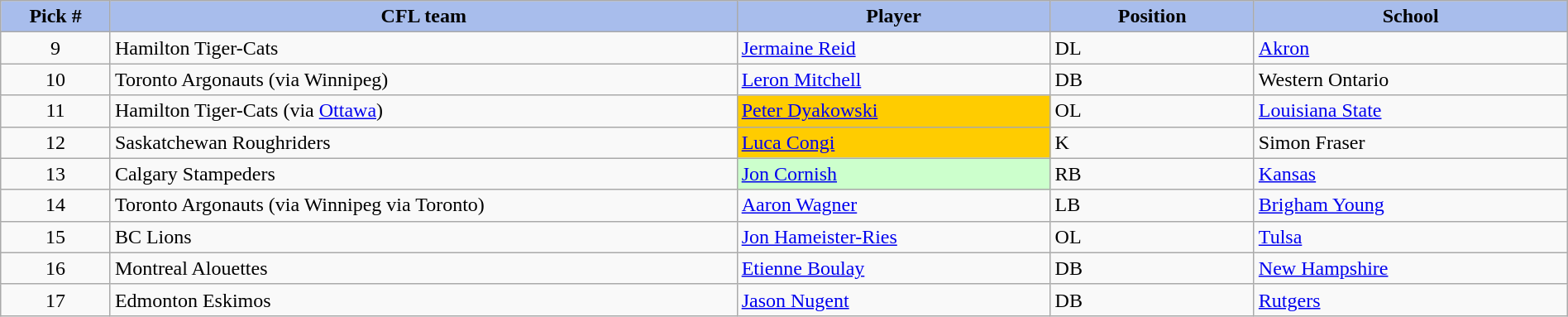<table class="wikitable" style="width: 100%">
<tr>
<th style="background:#A8BDEC;" width=7%>Pick #</th>
<th width=40% style="background:#A8BDEC;">CFL team</th>
<th width=20% style="background:#A8BDEC;">Player</th>
<th width=13% style="background:#A8BDEC;">Position</th>
<th width=20% style="background:#A8BDEC;">School</th>
</tr>
<tr>
<td align=center>9</td>
<td>Hamilton Tiger-Cats</td>
<td><a href='#'>Jermaine Reid</a></td>
<td>DL</td>
<td><a href='#'>Akron</a></td>
</tr>
<tr>
<td align=center>10</td>
<td>Toronto Argonauts (via Winnipeg)</td>
<td><a href='#'>Leron Mitchell</a></td>
<td>DB</td>
<td>Western Ontario</td>
</tr>
<tr>
<td align=center>11</td>
<td>Hamilton Tiger-Cats (via <a href='#'>Ottawa</a>)</td>
<td bgcolor="#FFCC00"><a href='#'>Peter Dyakowski</a></td>
<td>OL</td>
<td><a href='#'>Louisiana State</a></td>
</tr>
<tr>
<td align=center>12</td>
<td>Saskatchewan Roughriders</td>
<td bgcolor="#FFCC00"><a href='#'>Luca Congi</a></td>
<td>K</td>
<td>Simon Fraser</td>
</tr>
<tr>
<td align=center>13</td>
<td>Calgary Stampeders</td>
<td bgcolor="#CCFFCC"><a href='#'>Jon Cornish</a></td>
<td>RB</td>
<td><a href='#'>Kansas</a></td>
</tr>
<tr>
<td align=center>14</td>
<td>Toronto Argonauts (via Winnipeg via Toronto)</td>
<td><a href='#'>Aaron Wagner</a></td>
<td>LB</td>
<td><a href='#'>Brigham Young</a></td>
</tr>
<tr>
<td align=center>15</td>
<td>BC Lions</td>
<td><a href='#'>Jon Hameister-Ries</a></td>
<td>OL</td>
<td><a href='#'>Tulsa</a></td>
</tr>
<tr>
<td align=center>16</td>
<td>Montreal Alouettes</td>
<td><a href='#'>Etienne Boulay</a></td>
<td>DB</td>
<td><a href='#'>New Hampshire</a></td>
</tr>
<tr>
<td align=center>17</td>
<td>Edmonton Eskimos</td>
<td><a href='#'>Jason Nugent</a></td>
<td>DB</td>
<td><a href='#'>Rutgers</a></td>
</tr>
</table>
